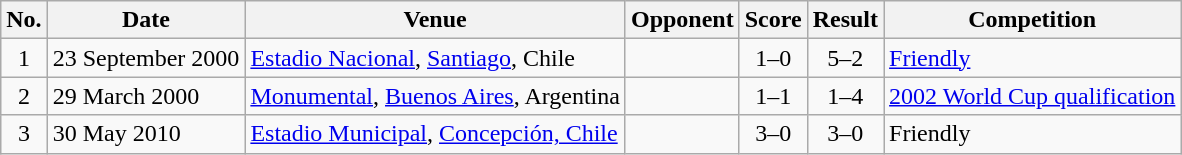<table class="wikitable sortable">
<tr>
<th scope="col">No.</th>
<th scope="col">Date</th>
<th scope="col">Venue</th>
<th scope="col">Opponent</th>
<th scope="col">Score</th>
<th scope="col">Result</th>
<th scope="col">Competition</th>
</tr>
<tr>
<td style="text-align:center">1</td>
<td>23 September 2000</td>
<td><a href='#'>Estadio Nacional</a>, <a href='#'>Santiago</a>, Chile</td>
<td></td>
<td style="text-align:center">1–0</td>
<td style="text-align:center">5–2</td>
<td><a href='#'>Friendly</a></td>
</tr>
<tr>
<td style="text-align:center">2</td>
<td>29 March 2000</td>
<td><a href='#'>Monumental</a>, <a href='#'>Buenos Aires</a>, Argentina</td>
<td></td>
<td style="text-align:center">1–1</td>
<td style="text-align:center">1–4</td>
<td><a href='#'>2002 World Cup qualification</a></td>
</tr>
<tr>
<td style="text-align:center">3</td>
<td>30 May 2010</td>
<td><a href='#'>Estadio Municipal</a>, <a href='#'>Concepción, Chile</a></td>
<td></td>
<td style="text-align:center">3–0</td>
<td style="text-align:center">3–0</td>
<td>Friendly</td>
</tr>
</table>
